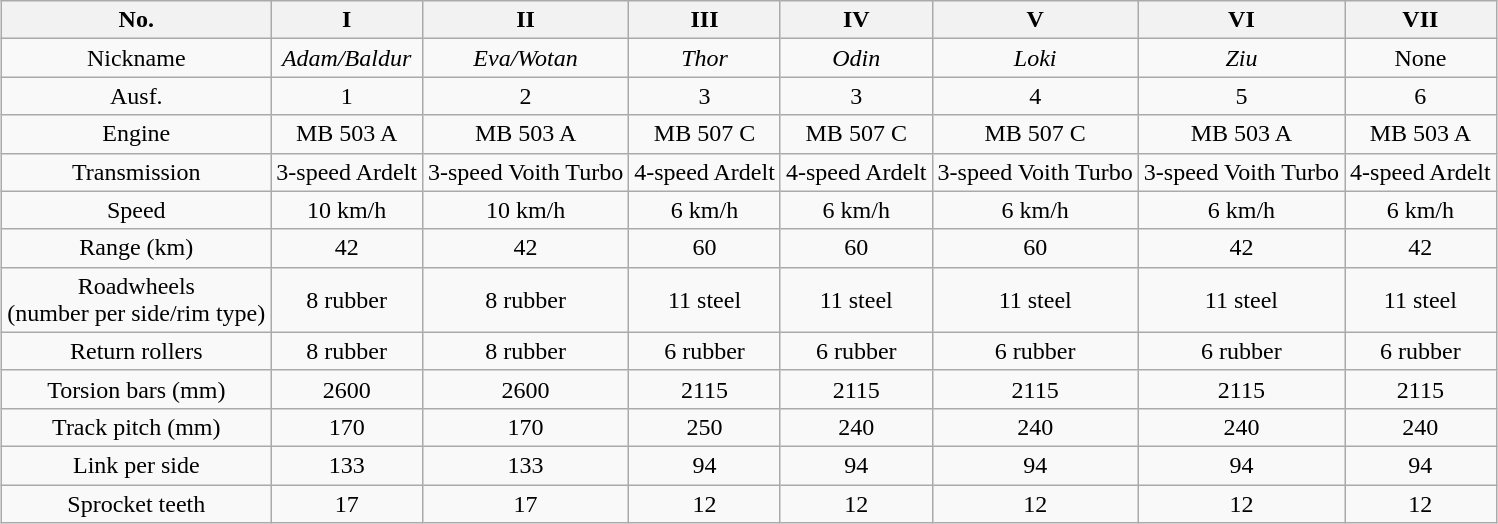<table class="wikitable" style="margin: 1em auto 1em auto; text-align:center;">
<tr>
<th>No.</th>
<th>I</th>
<th>II</th>
<th>III</th>
<th>IV</th>
<th>V</th>
<th>VI</th>
<th>VII</th>
</tr>
<tr>
<td>Nickname</td>
<td><em>Adam/Baldur</em></td>
<td><em>Eva/Wotan</em></td>
<td><em>Thor</em></td>
<td><em>Odin</em></td>
<td><em>Loki</em></td>
<td><em>Ziu</em></td>
<td>None</td>
</tr>
<tr>
<td>Ausf.</td>
<td>1</td>
<td>2</td>
<td>3</td>
<td>3</td>
<td>4</td>
<td>5</td>
<td>6</td>
</tr>
<tr>
<td>Engine</td>
<td>MB 503 A</td>
<td>MB 503 A</td>
<td>MB 507 C</td>
<td>MB 507 C</td>
<td>MB 507 C</td>
<td>MB 503 A</td>
<td>MB 503 A</td>
</tr>
<tr>
<td>Transmission</td>
<td>3-speed Ardelt</td>
<td>3-speed Voith Turbo</td>
<td>4-speed Ardelt</td>
<td>4-speed Ardelt</td>
<td>3-speed Voith Turbo</td>
<td>3-speed Voith Turbo</td>
<td>4-speed Ardelt</td>
</tr>
<tr>
<td>Speed</td>
<td>10 km/h</td>
<td>10 km/h</td>
<td>6 km/h</td>
<td>6 km/h</td>
<td>6 km/h</td>
<td>6 km/h</td>
<td>6 km/h</td>
</tr>
<tr>
<td>Range (km)</td>
<td>42</td>
<td>42</td>
<td>60</td>
<td>60</td>
<td>60</td>
<td>42</td>
<td>42</td>
</tr>
<tr>
<td>Roadwheels<br>(number per side/rim type)</td>
<td>8 rubber</td>
<td>8 rubber</td>
<td>11 steel</td>
<td>11 steel</td>
<td>11 steel</td>
<td>11 steel</td>
<td>11 steel</td>
</tr>
<tr>
<td>Return rollers</td>
<td>8 rubber</td>
<td>8 rubber</td>
<td>6 rubber</td>
<td>6 rubber</td>
<td>6 rubber</td>
<td>6 rubber</td>
<td>6 rubber</td>
</tr>
<tr>
<td>Torsion bars (mm)</td>
<td>2600</td>
<td>2600</td>
<td>2115</td>
<td>2115</td>
<td>2115</td>
<td>2115</td>
<td>2115</td>
</tr>
<tr>
<td>Track pitch (mm)</td>
<td>170</td>
<td>170</td>
<td>250</td>
<td>240</td>
<td>240</td>
<td>240</td>
<td>240</td>
</tr>
<tr>
<td>Link per side</td>
<td>133</td>
<td>133</td>
<td>94</td>
<td>94</td>
<td>94</td>
<td>94</td>
<td>94</td>
</tr>
<tr>
<td>Sprocket teeth</td>
<td>17</td>
<td>17</td>
<td>12</td>
<td>12</td>
<td>12</td>
<td>12</td>
<td>12</td>
</tr>
</table>
